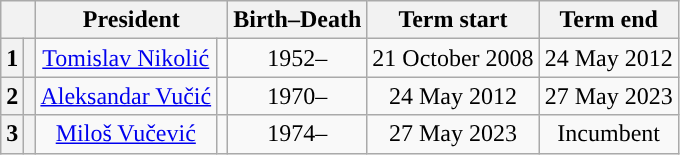<table class="wikitable" style="text-align:center">
<tr>
<th colspan="2"></th>
<th colspan="2">President</th>
<th>Birth–Death</th>
<th>Term start</th>
<th>Term end</th>
</tr>
<tr>
<th>1</th>
<th style="background:"></th>
<td><a href='#'>Tomislav Nikolić</a></td>
<td></td>
<td>1952–</td>
<td>21 October 2008</td>
<td>24 May 2012</td>
</tr>
<tr>
<th>2</th>
<th style="background:"></th>
<td><a href='#'>Aleksandar Vučić</a></td>
<td></td>
<td>1970–</td>
<td>24 May 2012</td>
<td>27 May 2023</td>
</tr>
<tr>
<th>3</th>
<th style="background:"></th>
<td><a href='#'>Miloš Vučević</a></td>
<td></td>
<td>1974–</td>
<td>27 May 2023</td>
<td>Incumbent</td>
</tr>
</table>
